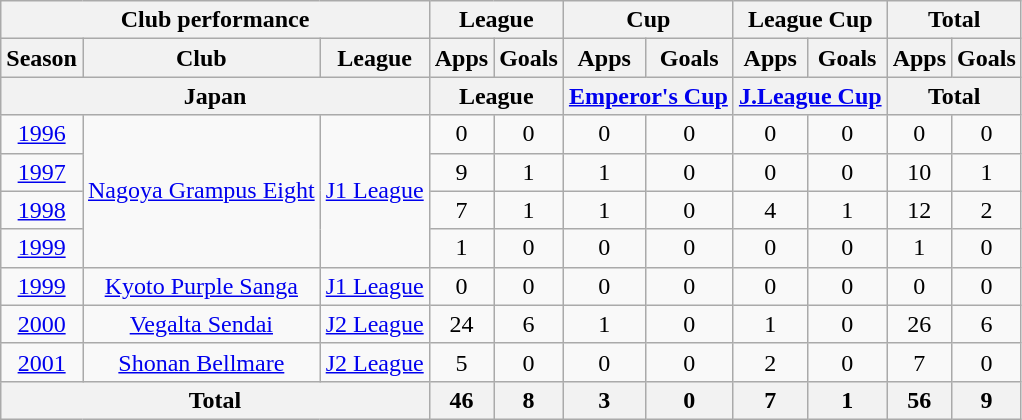<table class="wikitable" style="text-align:center;">
<tr>
<th colspan=3>Club performance</th>
<th colspan=2>League</th>
<th colspan=2>Cup</th>
<th colspan=2>League Cup</th>
<th colspan=2>Total</th>
</tr>
<tr>
<th>Season</th>
<th>Club</th>
<th>League</th>
<th>Apps</th>
<th>Goals</th>
<th>Apps</th>
<th>Goals</th>
<th>Apps</th>
<th>Goals</th>
<th>Apps</th>
<th>Goals</th>
</tr>
<tr>
<th colspan=3>Japan</th>
<th colspan=2>League</th>
<th colspan=2><a href='#'>Emperor's Cup</a></th>
<th colspan=2><a href='#'>J.League Cup</a></th>
<th colspan=2>Total</th>
</tr>
<tr>
<td><a href='#'>1996</a></td>
<td rowspan="4"><a href='#'>Nagoya Grampus Eight</a></td>
<td rowspan="4"><a href='#'>J1 League</a></td>
<td>0</td>
<td>0</td>
<td>0</td>
<td>0</td>
<td>0</td>
<td>0</td>
<td>0</td>
<td>0</td>
</tr>
<tr>
<td><a href='#'>1997</a></td>
<td>9</td>
<td>1</td>
<td>1</td>
<td>0</td>
<td>0</td>
<td>0</td>
<td>10</td>
<td>1</td>
</tr>
<tr>
<td><a href='#'>1998</a></td>
<td>7</td>
<td>1</td>
<td>1</td>
<td>0</td>
<td>4</td>
<td>1</td>
<td>12</td>
<td>2</td>
</tr>
<tr>
<td><a href='#'>1999</a></td>
<td>1</td>
<td>0</td>
<td>0</td>
<td>0</td>
<td>0</td>
<td>0</td>
<td>1</td>
<td>0</td>
</tr>
<tr>
<td><a href='#'>1999</a></td>
<td><a href='#'>Kyoto Purple Sanga</a></td>
<td><a href='#'>J1 League</a></td>
<td>0</td>
<td>0</td>
<td>0</td>
<td>0</td>
<td>0</td>
<td>0</td>
<td>0</td>
<td>0</td>
</tr>
<tr>
<td><a href='#'>2000</a></td>
<td><a href='#'>Vegalta Sendai</a></td>
<td><a href='#'>J2 League</a></td>
<td>24</td>
<td>6</td>
<td>1</td>
<td>0</td>
<td>1</td>
<td>0</td>
<td>26</td>
<td>6</td>
</tr>
<tr>
<td><a href='#'>2001</a></td>
<td><a href='#'>Shonan Bellmare</a></td>
<td><a href='#'>J2 League</a></td>
<td>5</td>
<td>0</td>
<td>0</td>
<td>0</td>
<td>2</td>
<td>0</td>
<td>7</td>
<td>0</td>
</tr>
<tr>
<th colspan=3>Total</th>
<th>46</th>
<th>8</th>
<th>3</th>
<th>0</th>
<th>7</th>
<th>1</th>
<th>56</th>
<th>9</th>
</tr>
</table>
